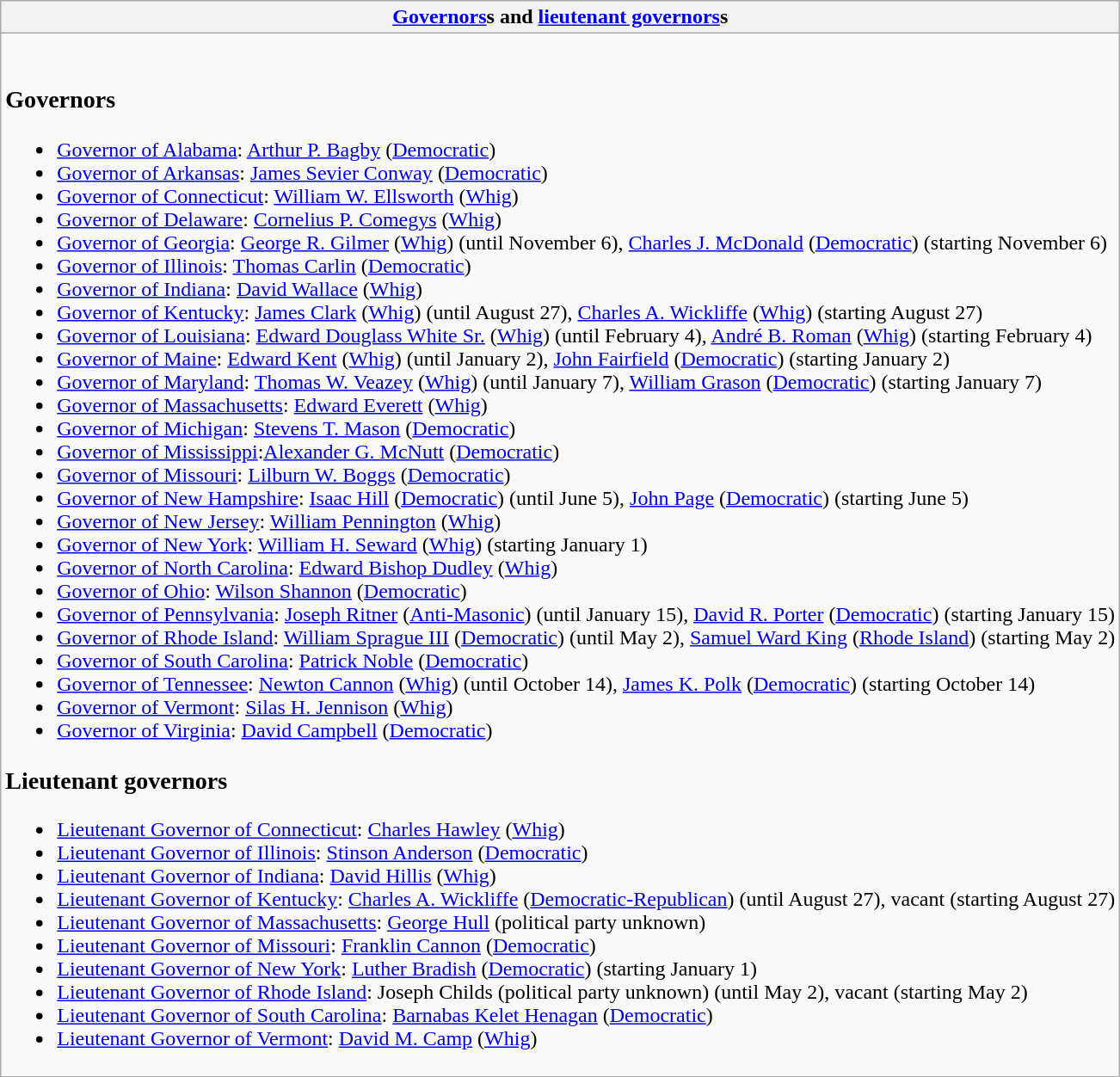<table class="wikitable collapsible collapsed">
<tr>
<th><a href='#'>Governors</a>s and <a href='#'>lieutenant governors</a>s</th>
</tr>
<tr>
<td><br><h3>Governors</h3><ul><li><a href='#'>Governor of Alabama</a>: <a href='#'>Arthur P. Bagby</a> (<a href='#'>Democratic</a>)</li><li><a href='#'>Governor of Arkansas</a>: <a href='#'>James Sevier Conway</a> (<a href='#'>Democratic</a>)</li><li><a href='#'>Governor of Connecticut</a>: <a href='#'>William W. Ellsworth</a> (<a href='#'>Whig</a>)</li><li><a href='#'>Governor of Delaware</a>: <a href='#'>Cornelius P. Comegys</a> (<a href='#'>Whig</a>)</li><li><a href='#'>Governor of Georgia</a>: <a href='#'>George R. Gilmer</a> (<a href='#'>Whig</a>) (until November 6), <a href='#'>Charles J. McDonald</a> (<a href='#'>Democratic</a>) (starting November 6)</li><li><a href='#'>Governor of Illinois</a>: <a href='#'>Thomas Carlin</a> (<a href='#'>Democratic</a>)</li><li><a href='#'>Governor of Indiana</a>: <a href='#'>David Wallace</a> (<a href='#'>Whig</a>)</li><li><a href='#'>Governor of Kentucky</a>: <a href='#'>James Clark</a> (<a href='#'>Whig</a>) (until August 27), <a href='#'>Charles A. Wickliffe</a> (<a href='#'>Whig</a>) (starting August 27)</li><li><a href='#'>Governor of Louisiana</a>: <a href='#'>Edward Douglass White Sr.</a> (<a href='#'>Whig</a>) (until February 4), <a href='#'>André B. Roman</a> (<a href='#'>Whig</a>) (starting February 4)</li><li><a href='#'>Governor of Maine</a>: <a href='#'>Edward Kent</a> (<a href='#'>Whig</a>) (until January 2), <a href='#'>John Fairfield</a> (<a href='#'>Democratic</a>)  (starting January 2)</li><li><a href='#'>Governor of Maryland</a>: <a href='#'>Thomas W. Veazey</a> (<a href='#'>Whig</a>) (until January 7), <a href='#'>William Grason</a> (<a href='#'>Democratic</a>) (starting January 7)</li><li><a href='#'>Governor of Massachusetts</a>: <a href='#'>Edward Everett</a> (<a href='#'>Whig</a>)</li><li><a href='#'>Governor of Michigan</a>: <a href='#'>Stevens T. Mason</a> (<a href='#'>Democratic</a>)</li><li><a href='#'>Governor of Mississippi</a>:<a href='#'>Alexander G. McNutt</a> (<a href='#'>Democratic</a>)</li><li><a href='#'>Governor of Missouri</a>: <a href='#'>Lilburn W. Boggs</a> (<a href='#'>Democratic</a>)</li><li><a href='#'>Governor of New Hampshire</a>: <a href='#'>Isaac Hill</a> (<a href='#'>Democratic</a>) (until June 5), <a href='#'>John Page</a> (<a href='#'>Democratic</a>) (starting June 5)</li><li><a href='#'>Governor of New Jersey</a>: <a href='#'>William Pennington</a> (<a href='#'>Whig</a>)</li><li><a href='#'>Governor of New York</a>: <a href='#'>William H. Seward</a> (<a href='#'>Whig</a>) (starting January 1)</li><li><a href='#'>Governor of North Carolina</a>: <a href='#'>Edward Bishop Dudley</a> (<a href='#'>Whig</a>)</li><li><a href='#'>Governor of Ohio</a>: <a href='#'>Wilson Shannon</a> (<a href='#'>Democratic</a>)</li><li><a href='#'>Governor of Pennsylvania</a>: <a href='#'>Joseph Ritner</a> (<a href='#'>Anti-Masonic</a>) (until January 15), <a href='#'>David R. Porter</a> (<a href='#'>Democratic</a>) (starting January 15)</li><li><a href='#'>Governor of Rhode Island</a>: <a href='#'>William Sprague III</a> (<a href='#'>Democratic</a>) (until May 2), <a href='#'>Samuel Ward King</a> (<a href='#'>Rhode Island</a>) (starting May 2)</li><li><a href='#'>Governor of South Carolina</a>: <a href='#'>Patrick Noble</a> (<a href='#'>Democratic</a>)</li><li><a href='#'>Governor of Tennessee</a>: <a href='#'>Newton Cannon</a> (<a href='#'>Whig</a>) (until October 14), <a href='#'>James K. Polk</a> (<a href='#'>Democratic</a>) (starting October 14)</li><li><a href='#'>Governor of Vermont</a>: <a href='#'>Silas H. Jennison</a> (<a href='#'>Whig</a>)</li><li><a href='#'>Governor of Virginia</a>: <a href='#'>David Campbell</a> (<a href='#'>Democratic</a>)</li></ul><h3>Lieutenant governors</h3><ul><li><a href='#'>Lieutenant Governor of Connecticut</a>: <a href='#'>Charles Hawley</a> (<a href='#'>Whig</a>)</li><li><a href='#'>Lieutenant Governor of Illinois</a>: <a href='#'>Stinson Anderson</a> (<a href='#'>Democratic</a>)</li><li><a href='#'>Lieutenant Governor of Indiana</a>: <a href='#'>David Hillis</a> (<a href='#'>Whig</a>)</li><li><a href='#'>Lieutenant Governor of Kentucky</a>: <a href='#'>Charles A. Wickliffe</a> (<a href='#'>Democratic-Republican</a>) (until August 27), vacant (starting August 27)</li><li><a href='#'>Lieutenant Governor of Massachusetts</a>: <a href='#'>George Hull</a> (political party unknown)</li><li><a href='#'>Lieutenant Governor of Missouri</a>: <a href='#'>Franklin Cannon</a> (<a href='#'>Democratic</a>)</li><li><a href='#'>Lieutenant Governor of New York</a>: <a href='#'>Luther Bradish</a> (<a href='#'>Democratic</a>) (starting January 1)</li><li><a href='#'>Lieutenant Governor of Rhode Island</a>: Joseph Childs (political party unknown) (until May 2), vacant (starting May 2)</li><li><a href='#'>Lieutenant Governor of South Carolina</a>: <a href='#'>Barnabas Kelet Henagan</a> (<a href='#'>Democratic</a>)</li><li><a href='#'>Lieutenant Governor of Vermont</a>: <a href='#'>David M. Camp</a> (<a href='#'>Whig</a>)</li></ul></td>
</tr>
</table>
